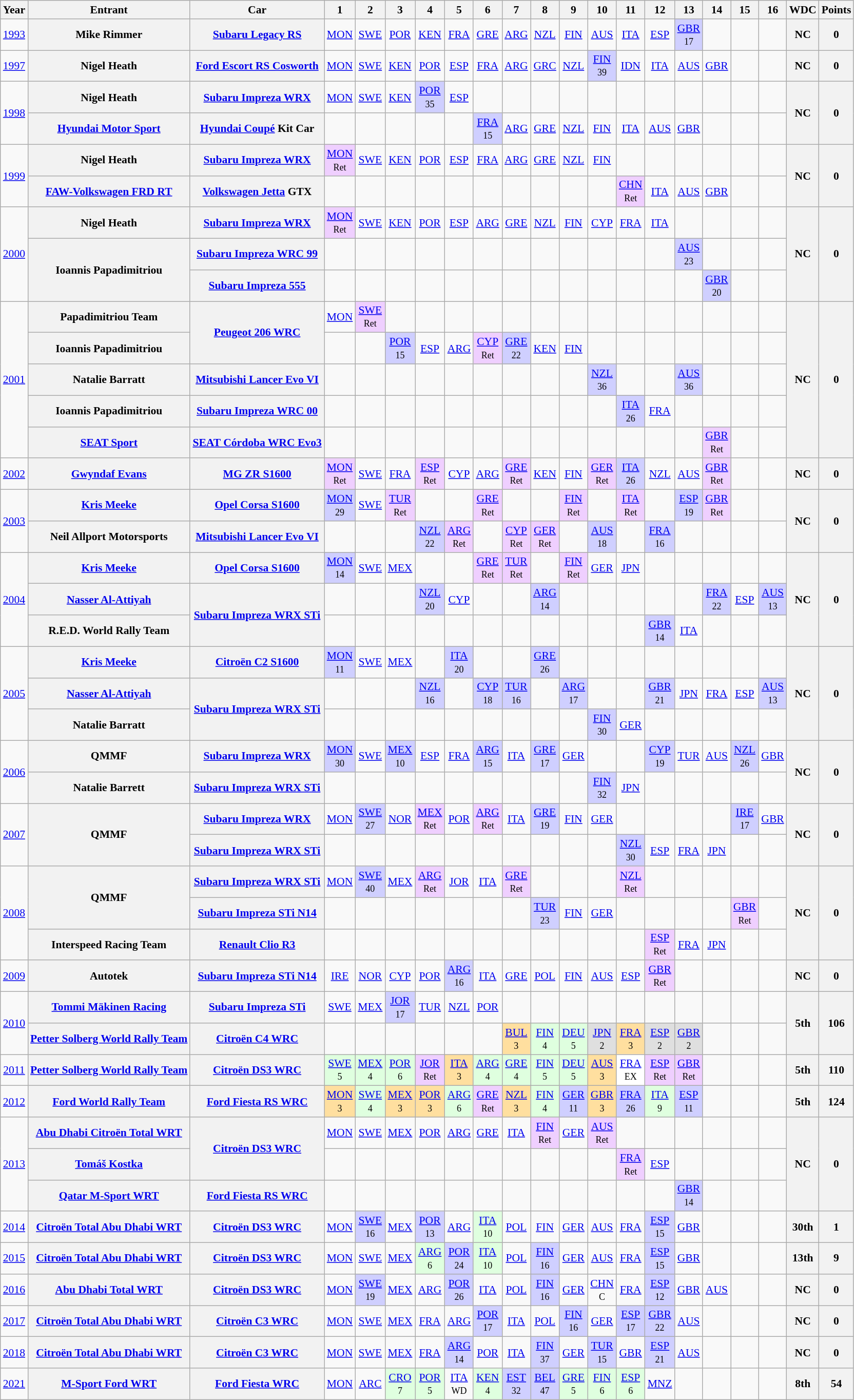<table class="wikitable" style="text-align:center; font-size:90%">
<tr>
<th>Year</th>
<th>Entrant</th>
<th>Car</th>
<th>1</th>
<th>2</th>
<th>3</th>
<th>4</th>
<th>5</th>
<th>6</th>
<th>7</th>
<th>8</th>
<th>9</th>
<th>10</th>
<th>11</th>
<th>12</th>
<th>13</th>
<th>14</th>
<th>15</th>
<th>16</th>
<th>WDC</th>
<th>Points</th>
</tr>
<tr>
<td><a href='#'>1993</a></td>
<th>Mike Rimmer</th>
<th><a href='#'>Subaru Legacy RS</a></th>
<td><a href='#'>MON</a></td>
<td><a href='#'>SWE</a></td>
<td><a href='#'>POR</a></td>
<td><a href='#'>KEN</a></td>
<td><a href='#'>FRA</a></td>
<td><a href='#'>GRE</a></td>
<td><a href='#'>ARG</a></td>
<td><a href='#'>NZL</a></td>
<td><a href='#'>FIN</a></td>
<td><a href='#'>AUS</a></td>
<td><a href='#'>ITA</a></td>
<td><a href='#'>ESP</a></td>
<td style="background:#CFCFFF;"><a href='#'>GBR</a><br><small>17</small></td>
<td></td>
<td></td>
<td></td>
<th>NC</th>
<th>0</th>
</tr>
<tr>
<td><a href='#'>1997</a></td>
<th>Nigel Heath</th>
<th><a href='#'>Ford Escort RS Cosworth</a></th>
<td><a href='#'>MON</a></td>
<td><a href='#'>SWE</a></td>
<td><a href='#'>KEN</a></td>
<td><a href='#'>POR</a></td>
<td><a href='#'>ESP</a></td>
<td><a href='#'>FRA</a></td>
<td><a href='#'>ARG</a></td>
<td><a href='#'>GRC</a></td>
<td><a href='#'>NZL</a></td>
<td style="background:#CFCFFF;"><a href='#'>FIN</a><br><small>39</small></td>
<td><a href='#'>IDN</a></td>
<td><a href='#'>ITA</a></td>
<td><a href='#'>AUS</a></td>
<td><a href='#'>GBR</a></td>
<td></td>
<td></td>
<th>NC</th>
<th>0</th>
</tr>
<tr>
<td rowspan=2><a href='#'>1998</a></td>
<th>Nigel Heath</th>
<th><a href='#'>Subaru Impreza WRX</a></th>
<td><a href='#'>MON</a></td>
<td><a href='#'>SWE</a></td>
<td><a href='#'>KEN</a></td>
<td style="background:#CFCFFF;"><a href='#'>POR</a><br><small>35</small></td>
<td><a href='#'>ESP</a></td>
<td></td>
<td></td>
<td></td>
<td></td>
<td></td>
<td></td>
<td></td>
<td></td>
<td></td>
<td></td>
<td></td>
<th rowspan=2>NC</th>
<th rowspan=2>0</th>
</tr>
<tr>
<th><a href='#'>Hyundai Motor Sport</a></th>
<th><a href='#'>Hyundai Coupé</a> Kit Car</th>
<td></td>
<td></td>
<td></td>
<td></td>
<td></td>
<td style="background:#CFCFFF;"><a href='#'>FRA</a><br><small>15</small></td>
<td><a href='#'>ARG</a></td>
<td><a href='#'>GRE</a></td>
<td><a href='#'>NZL</a></td>
<td><a href='#'>FIN</a></td>
<td><a href='#'>ITA</a></td>
<td><a href='#'>AUS</a></td>
<td><a href='#'>GBR</a></td>
<td></td>
<td></td>
<td></td>
</tr>
<tr>
<td rowspan=2><a href='#'>1999</a></td>
<th>Nigel Heath</th>
<th><a href='#'>Subaru Impreza WRX</a></th>
<td style="background:#EFCFFF;"><a href='#'>MON</a><br><small>Ret</small></td>
<td><a href='#'>SWE</a></td>
<td><a href='#'>KEN</a></td>
<td><a href='#'>POR</a></td>
<td><a href='#'>ESP</a></td>
<td><a href='#'>FRA</a></td>
<td><a href='#'>ARG</a></td>
<td><a href='#'>GRE</a></td>
<td><a href='#'>NZL</a></td>
<td><a href='#'>FIN</a></td>
<td></td>
<td></td>
<td></td>
<td></td>
<td></td>
<td></td>
<th rowspan=2>NC</th>
<th rowspan=2>0</th>
</tr>
<tr>
<th><a href='#'>FAW-Volkswagen FRD RT</a></th>
<th><a href='#'>Volkswagen Jetta</a> GTX</th>
<td></td>
<td></td>
<td></td>
<td></td>
<td></td>
<td></td>
<td></td>
<td></td>
<td></td>
<td></td>
<td style="background:#EFCFFF;"><a href='#'>CHN</a><br><small>Ret</small></td>
<td><a href='#'>ITA</a></td>
<td><a href='#'>AUS</a></td>
<td><a href='#'>GBR</a></td>
<td></td>
<td></td>
</tr>
<tr>
<td rowspan=3><a href='#'>2000</a></td>
<th>Nigel Heath</th>
<th><a href='#'>Subaru Impreza WRX</a></th>
<td style="background:#EFCFFF;"><a href='#'>MON</a><br><small>Ret</small></td>
<td><a href='#'>SWE</a></td>
<td><a href='#'>KEN</a></td>
<td><a href='#'>POR</a></td>
<td><a href='#'>ESP</a></td>
<td><a href='#'>ARG</a></td>
<td><a href='#'>GRE</a></td>
<td><a href='#'>NZL</a></td>
<td><a href='#'>FIN</a></td>
<td><a href='#'>CYP</a></td>
<td><a href='#'>FRA</a></td>
<td><a href='#'>ITA</a></td>
<td></td>
<td></td>
<td></td>
<td></td>
<th rowspan=3>NC</th>
<th rowspan=3>0</th>
</tr>
<tr>
<th rowspan=2>Ioannis Papadimitriou</th>
<th><a href='#'>Subaru Impreza WRC 99</a></th>
<td></td>
<td></td>
<td></td>
<td></td>
<td></td>
<td></td>
<td></td>
<td></td>
<td></td>
<td></td>
<td></td>
<td></td>
<td style="background:#CFCFFF;"><a href='#'>AUS</a><br><small>23</small></td>
<td></td>
<td></td>
<td></td>
</tr>
<tr>
<th><a href='#'>Subaru Impreza 555</a></th>
<td></td>
<td></td>
<td></td>
<td></td>
<td></td>
<td></td>
<td></td>
<td></td>
<td></td>
<td></td>
<td></td>
<td></td>
<td></td>
<td style="background:#CFCFFF;"><a href='#'>GBR</a><br><small>20</small></td>
<td></td>
<td></td>
</tr>
<tr>
<td rowspan=5><a href='#'>2001</a></td>
<th>Papadimitriou Team</th>
<th rowspan=2><a href='#'>Peugeot 206 WRC</a></th>
<td><a href='#'>MON</a></td>
<td style="background:#EFCFFF;"><a href='#'>SWE</a><br><small>Ret</small></td>
<td></td>
<td></td>
<td></td>
<td></td>
<td></td>
<td></td>
<td></td>
<td></td>
<td></td>
<td></td>
<td></td>
<td></td>
<td></td>
<td></td>
<th rowspan=5>NC</th>
<th rowspan=5>0</th>
</tr>
<tr>
<th>Ioannis Papadimitriou</th>
<td></td>
<td></td>
<td style="background:#CFCFFF;"><a href='#'>POR</a><br><small>15</small></td>
<td><a href='#'>ESP</a></td>
<td><a href='#'>ARG</a></td>
<td style="background:#EFCFFF;"><a href='#'>CYP</a><br><small>Ret</small></td>
<td style="background:#CFCFFF;"><a href='#'>GRE</a><br><small>22</small></td>
<td><a href='#'>KEN</a></td>
<td><a href='#'>FIN</a></td>
<td></td>
<td></td>
<td></td>
<td></td>
<td></td>
<td></td>
<td></td>
</tr>
<tr>
<th>Natalie Barratt</th>
<th><a href='#'>Mitsubishi Lancer Evo VI</a></th>
<td></td>
<td></td>
<td></td>
<td></td>
<td></td>
<td></td>
<td></td>
<td></td>
<td></td>
<td style="background:#CFCFFF;"><a href='#'>NZL</a><br><small>36</small></td>
<td></td>
<td></td>
<td style="background:#CFCFFF;"><a href='#'>AUS</a><br><small>36</small></td>
<td></td>
<td></td>
<td></td>
</tr>
<tr>
<th>Ioannis Papadimitriou</th>
<th><a href='#'>Subaru Impreza WRC 00</a></th>
<td></td>
<td></td>
<td></td>
<td></td>
<td></td>
<td></td>
<td></td>
<td></td>
<td></td>
<td></td>
<td style="background:#CFCFFF;"><a href='#'>ITA</a><br><small>26</small></td>
<td><a href='#'>FRA</a></td>
<td></td>
<td></td>
<td></td>
<td></td>
</tr>
<tr>
<th><a href='#'>SEAT Sport</a></th>
<th><a href='#'>SEAT Córdoba WRC Evo3</a></th>
<td></td>
<td></td>
<td></td>
<td></td>
<td></td>
<td></td>
<td></td>
<td></td>
<td></td>
<td></td>
<td></td>
<td></td>
<td></td>
<td style="background:#EFCFFF;"><a href='#'>GBR</a><br><small>Ret</small></td>
<td></td>
<td></td>
</tr>
<tr>
<td><a href='#'>2002</a></td>
<th><a href='#'>Gwyndaf Evans</a></th>
<th><a href='#'>MG ZR S1600</a></th>
<td style="background:#EFCFFF;"><a href='#'>MON</a><br><small>Ret</small></td>
<td><a href='#'>SWE</a></td>
<td><a href='#'>FRA</a></td>
<td style="background:#EFCFFF;"><a href='#'>ESP</a><br><small>Ret</small></td>
<td><a href='#'>CYP</a></td>
<td><a href='#'>ARG</a></td>
<td style="background:#EFCFFF;"><a href='#'>GRE</a><br><small>Ret</small></td>
<td><a href='#'>KEN</a></td>
<td><a href='#'>FIN</a></td>
<td style="background:#EFCFFF;"><a href='#'>GER</a><br><small>Ret</small></td>
<td style="background:#CFCFFF;"><a href='#'>ITA</a><br><small>26</small></td>
<td><a href='#'>NZL</a></td>
<td><a href='#'>AUS</a></td>
<td style="background:#EFCFFF;"><a href='#'>GBR</a><br><small>Ret</small></td>
<td></td>
<td></td>
<th>NC</th>
<th>0</th>
</tr>
<tr>
<td rowspan=2><a href='#'>2003</a></td>
<th><a href='#'>Kris Meeke</a></th>
<th><a href='#'>Opel Corsa S1600</a></th>
<td style="background:#CFCFFF;"><a href='#'>MON</a><br><small>29</small></td>
<td><a href='#'>SWE</a></td>
<td style="background:#EFCFFF;"><a href='#'>TUR</a><br><small>Ret</small></td>
<td></td>
<td></td>
<td style="background:#EFCFFF;"><a href='#'>GRE</a><br><small>Ret</small></td>
<td></td>
<td></td>
<td style="background:#EFCFFF;"><a href='#'>FIN</a><br><small>Ret</small></td>
<td></td>
<td style="background:#EFCFFF;"><a href='#'>ITA</a><br><small>Ret</small></td>
<td></td>
<td style="background:#CFCFFF;"><a href='#'>ESP</a><br><small>19</small></td>
<td style="background:#EFCFFF;"><a href='#'>GBR</a><br><small>Ret</small></td>
<td></td>
<td></td>
<th rowspan=2>NC</th>
<th rowspan=2>0</th>
</tr>
<tr>
<th>Neil Allport Motorsports</th>
<th><a href='#'>Mitsubishi Lancer Evo VI</a></th>
<td></td>
<td></td>
<td></td>
<td style="background:#CFCFFF;"><a href='#'>NZL</a><br><small>22</small></td>
<td style="background:#EFCFFF;"><a href='#'>ARG</a><br><small>Ret</small></td>
<td></td>
<td style="background:#EFCFFF;"><a href='#'>CYP</a><br><small>Ret</small></td>
<td style="background:#EFCFFF;"><a href='#'>GER</a><br><small>Ret</small></td>
<td></td>
<td style="background:#CFCFFF;"><a href='#'>AUS</a><br><small>18</small></td>
<td></td>
<td style="background:#CFCFFF;"><a href='#'>FRA</a><br><small>16</small></td>
<td></td>
<td></td>
<td></td>
<td></td>
</tr>
<tr>
<td rowspan=3><a href='#'>2004</a></td>
<th><a href='#'>Kris Meeke</a></th>
<th><a href='#'>Opel Corsa S1600</a></th>
<td style="background:#CFCFFF;"><a href='#'>MON</a><br><small>14</small></td>
<td><a href='#'>SWE</a></td>
<td><a href='#'>MEX</a></td>
<td></td>
<td></td>
<td style="background:#EFCFFF;"><a href='#'>GRE</a><br><small>Ret</small></td>
<td style="background:#EFCFFF;"><a href='#'>TUR</a><br><small>Ret</small></td>
<td></td>
<td style="background:#EFCFFF;"><a href='#'>FIN</a><br><small>Ret</small></td>
<td><a href='#'>GER</a></td>
<td><a href='#'>JPN</a></td>
<td></td>
<td></td>
<td></td>
<td></td>
<td></td>
<th rowspan=3>NC</th>
<th rowspan=3>0</th>
</tr>
<tr>
<th><a href='#'>Nasser Al-Attiyah</a></th>
<th rowspan=2><a href='#'>Subaru Impreza WRX STi</a></th>
<td></td>
<td></td>
<td></td>
<td style="background:#CFCFFF;"><a href='#'>NZL</a><br><small>20</small></td>
<td><a href='#'>CYP</a></td>
<td></td>
<td></td>
<td style="background:#CFCFFF;"><a href='#'>ARG</a><br><small>14</small></td>
<td></td>
<td></td>
<td></td>
<td></td>
<td></td>
<td style="background:#CFCFFF;"><a href='#'>FRA</a><br><small>22</small></td>
<td><a href='#'>ESP</a></td>
<td style="background:#CFCFFF;"><a href='#'>AUS</a><br><small>13</small></td>
</tr>
<tr>
<th>R.E.D. World Rally Team</th>
<td></td>
<td></td>
<td></td>
<td></td>
<td></td>
<td></td>
<td></td>
<td></td>
<td></td>
<td></td>
<td></td>
<td style="background:#CFCFFF;"><a href='#'>GBR</a><br><small>14</small></td>
<td><a href='#'>ITA</a></td>
<td></td>
<td></td>
<td></td>
</tr>
<tr>
<td rowspan=3><a href='#'>2005</a></td>
<th><a href='#'>Kris Meeke</a></th>
<th><a href='#'>Citroën C2 S1600</a></th>
<td style="background:#CFCFFF;"><a href='#'>MON</a><br><small>11</small></td>
<td><a href='#'>SWE</a></td>
<td><a href='#'>MEX</a></td>
<td></td>
<td style="background:#CFCFFF;"><a href='#'>ITA</a><br><small>20</small></td>
<td></td>
<td></td>
<td style="background:#CFCFFF;"><a href='#'>GRE</a><br><small>26</small></td>
<td></td>
<td></td>
<td></td>
<td></td>
<td></td>
<td></td>
<td></td>
<td></td>
<th rowspan=3>NC</th>
<th rowspan=3>0</th>
</tr>
<tr>
<th><a href='#'>Nasser Al-Attiyah</a></th>
<th rowspan=2><a href='#'>Subaru Impreza WRX STi</a></th>
<td></td>
<td></td>
<td></td>
<td style="background:#CFCFFF;"><a href='#'>NZL</a><br><small>16</small></td>
<td></td>
<td style="background:#CFCFFF;"><a href='#'>CYP</a><br><small>18</small></td>
<td style="background:#CFCFFF;"><a href='#'>TUR</a><br><small>16</small></td>
<td></td>
<td style="background:#CFCFFF;"><a href='#'>ARG</a><br><small>17</small></td>
<td></td>
<td></td>
<td style="background:#CFCFFF;"><a href='#'>GBR</a><br><small>21</small></td>
<td><a href='#'>JPN</a></td>
<td><a href='#'>FRA</a></td>
<td><a href='#'>ESP</a></td>
<td style="background:#CFCFFF;"><a href='#'>AUS</a><br><small>13</small></td>
</tr>
<tr>
<th>Natalie Barratt</th>
<td></td>
<td></td>
<td></td>
<td></td>
<td></td>
<td></td>
<td></td>
<td></td>
<td></td>
<td style="background:#CFCFFF;"><a href='#'>FIN</a><br><small>30</small></td>
<td><a href='#'>GER</a></td>
<td></td>
<td></td>
<td></td>
<td></td>
<td></td>
</tr>
<tr>
<td rowspan=2><a href='#'>2006</a></td>
<th>QMMF</th>
<th><a href='#'>Subaru Impreza WRX</a></th>
<td style="background:#CFCFFF;"><a href='#'>MON</a><br><small>30</small></td>
<td><a href='#'>SWE</a></td>
<td style="background:#CFCFFF;"><a href='#'>MEX</a><br><small>10</small></td>
<td><a href='#'>ESP</a></td>
<td><a href='#'>FRA</a></td>
<td style="background:#CFCFFF;"><a href='#'>ARG</a><br><small>15</small></td>
<td><a href='#'>ITA</a></td>
<td style="background:#CFCFFF;"><a href='#'>GRE</a><br><small>17</small></td>
<td><a href='#'>GER</a></td>
<td></td>
<td></td>
<td style="background:#CFCFFF;"><a href='#'>CYP</a><br><small>19</small></td>
<td><a href='#'>TUR</a></td>
<td><a href='#'>AUS</a></td>
<td style="background:#CFCFFF;"><a href='#'>NZL</a><br><small>26</small></td>
<td><a href='#'>GBR</a></td>
<th rowspan=2>NC</th>
<th rowspan=2>0</th>
</tr>
<tr>
<th>Natalie Barrett</th>
<th><a href='#'>Subaru Impreza WRX STi</a></th>
<td></td>
<td></td>
<td></td>
<td></td>
<td></td>
<td></td>
<td></td>
<td></td>
<td></td>
<td style="background:#CFCFFF;"><a href='#'>FIN</a><br><small>32</small></td>
<td><a href='#'>JPN</a></td>
<td></td>
<td></td>
<td></td>
<td></td>
<td></td>
</tr>
<tr>
<td rowspan=2><a href='#'>2007</a></td>
<th rowspan=2>QMMF</th>
<th><a href='#'>Subaru Impreza WRX</a></th>
<td><a href='#'>MON</a></td>
<td style="background:#CFCFFF;"><a href='#'>SWE</a><br><small>27</small></td>
<td><a href='#'>NOR</a></td>
<td style="background:#EFCFFF;"><a href='#'>MEX</a><br><small>Ret</small></td>
<td><a href='#'>POR</a></td>
<td style="background:#EFCFFF;"><a href='#'>ARG</a><br><small>Ret</small></td>
<td><a href='#'>ITA</a></td>
<td style="background:#CFCFFF;"><a href='#'>GRE</a><br><small>19</small></td>
<td><a href='#'>FIN</a></td>
<td><a href='#'>GER</a></td>
<td></td>
<td></td>
<td></td>
<td></td>
<td style="background:#CFCFFF;"><a href='#'>IRE</a><br><small>17</small></td>
<td><a href='#'>GBR</a></td>
<th rowspan=2>NC</th>
<th rowspan=2>0</th>
</tr>
<tr>
<th><a href='#'>Subaru Impreza WRX STi</a></th>
<td></td>
<td></td>
<td></td>
<td></td>
<td></td>
<td></td>
<td></td>
<td></td>
<td></td>
<td></td>
<td style="background:#CFCFFF;"><a href='#'>NZL</a><br><small>30</small></td>
<td><a href='#'>ESP</a></td>
<td><a href='#'>FRA</a></td>
<td><a href='#'>JPN</a></td>
<td></td>
<td></td>
</tr>
<tr>
<td rowspan=3><a href='#'>2008</a></td>
<th rowspan=2>QMMF</th>
<th><a href='#'>Subaru Impreza WRX STi</a></th>
<td><a href='#'>MON</a></td>
<td style="background:#CFCFFF;"><a href='#'>SWE</a><br><small>40</small></td>
<td><a href='#'>MEX</a></td>
<td style="background:#EFCFFF;"><a href='#'>ARG</a><br><small>Ret</small></td>
<td><a href='#'>JOR</a></td>
<td><a href='#'>ITA</a></td>
<td style="background:#EFCFFF;"><a href='#'>GRE</a><br><small>Ret</small></td>
<td></td>
<td></td>
<td></td>
<td style="background:#EFCFFF;"><a href='#'>NZL</a><br><small>Ret</small></td>
<td></td>
<td></td>
<td></td>
<td></td>
<td></td>
<th rowspan=3>NC</th>
<th rowspan=3>0</th>
</tr>
<tr>
<th><a href='#'>Subaru Impreza STi N14</a></th>
<td></td>
<td></td>
<td></td>
<td></td>
<td></td>
<td></td>
<td></td>
<td style="background:#CFCFFF;"><a href='#'>TUR</a><br><small>23</small></td>
<td><a href='#'>FIN</a></td>
<td><a href='#'>GER</a></td>
<td></td>
<td></td>
<td></td>
<td></td>
<td style="background:#EFCFFF;"><a href='#'>GBR</a><br><small>Ret</small></td>
<td></td>
</tr>
<tr>
<th>Interspeed Racing Team</th>
<th><a href='#'>Renault Clio R3</a></th>
<td></td>
<td></td>
<td></td>
<td></td>
<td></td>
<td></td>
<td></td>
<td></td>
<td></td>
<td></td>
<td></td>
<td style="background:#EFCFFF;"><a href='#'>ESP</a><br><small>Ret</small></td>
<td><a href='#'>FRA</a></td>
<td><a href='#'>JPN</a></td>
<td></td>
<td></td>
</tr>
<tr>
<td><a href='#'>2009</a></td>
<th>Autotek</th>
<th><a href='#'>Subaru Impreza STi N14</a></th>
<td><a href='#'>IRE</a></td>
<td><a href='#'>NOR</a></td>
<td><a href='#'>CYP</a></td>
<td><a href='#'>POR</a></td>
<td style="background:#CFCFFF;"><a href='#'>ARG</a><br><small>16</small></td>
<td><a href='#'>ITA</a></td>
<td><a href='#'>GRE</a></td>
<td><a href='#'>POL</a></td>
<td><a href='#'>FIN</a></td>
<td><a href='#'>AUS</a></td>
<td><a href='#'>ESP</a></td>
<td style="background:#EFCFFF;"><a href='#'>GBR</a><br><small>Ret</small></td>
<td></td>
<td></td>
<td></td>
<td></td>
<th>NC</th>
<th>0</th>
</tr>
<tr>
<td rowspan=2><a href='#'>2010</a></td>
<th><a href='#'>Tommi Mäkinen Racing</a></th>
<th><a href='#'>Subaru Impreza STi</a></th>
<td><a href='#'>SWE</a></td>
<td><a href='#'>MEX</a></td>
<td style="background:#CFCFFF;"><a href='#'>JOR</a><br><small>17</small></td>
<td><a href='#'>TUR</a></td>
<td><a href='#'>NZL</a></td>
<td><a href='#'>POR</a></td>
<td></td>
<td></td>
<td></td>
<td></td>
<td></td>
<td></td>
<td></td>
<td></td>
<td></td>
<td></td>
<th rowspan=2>5th</th>
<th rowspan=2>106</th>
</tr>
<tr>
<th><a href='#'>Petter Solberg World Rally Team</a></th>
<th><a href='#'>Citroën C4 WRC</a></th>
<td></td>
<td></td>
<td></td>
<td></td>
<td></td>
<td></td>
<td style="background:#FFDF9F;"><a href='#'>BUL</a><br><small>3</small></td>
<td style="background:#DFFFDF;"><a href='#'>FIN</a><br><small>4</small></td>
<td style="background:#DFFFDF;"><a href='#'>DEU</a><br><small>5</small></td>
<td style="background:#DFDFDF;"><a href='#'>JPN</a><br><small>2</small></td>
<td style="background:#FFDF9F;"><a href='#'>FRA</a><br><small>3</small></td>
<td style="background:#DFDFDF;"><a href='#'>ESP</a><br><small>2</small></td>
<td style="background:#DFDFDF;"><a href='#'>GBR</a><br><small>2</small></td>
<td></td>
<td></td>
<td></td>
</tr>
<tr>
<td><a href='#'>2011</a></td>
<th><a href='#'>Petter Solberg World Rally Team</a></th>
<th><a href='#'>Citroën DS3 WRC</a></th>
<td style="background:#DFFFDF;"><a href='#'>SWE</a><br><small>5</small></td>
<td style="background:#DFFFDF;"><a href='#'>MEX</a><br><small>4</small></td>
<td style="background:#DFFFDF;"><a href='#'>POR</a><br><small>6</small></td>
<td style="background:#EFCFFF;"><a href='#'>JOR</a><br><small>Ret</small></td>
<td style="background:#FFDF9F;"><a href='#'>ITA</a><br><small>3</small></td>
<td style="background:#DFFFDF;"><a href='#'>ARG</a><br><small>4</small></td>
<td style="background:#DFFFDF;"><a href='#'>GRE</a><br><small>4</small></td>
<td style="background:#DFFFDF;"><a href='#'>FIN</a><br><small>5</small></td>
<td style="background:#DFFFDF;"><a href='#'>DEU</a><br><small>5</small></td>
<td style="background:#FFDF9F;"><a href='#'>AUS</a><br><small>3</small></td>
<td style="background:#FFFFFF;"><a href='#'>FRA</a><br><small>EX</small></td>
<td style="background:#EFCFFF;"><a href='#'>ESP</a><br><small>Ret</small></td>
<td style="background:#EFCFFF;"><a href='#'>GBR</a><br><small>Ret</small></td>
<td></td>
<td></td>
<td></td>
<th>5th</th>
<th>110</th>
</tr>
<tr>
<td><a href='#'>2012</a></td>
<th><a href='#'>Ford World Rally Team</a></th>
<th><a href='#'>Ford Fiesta RS WRC</a></th>
<td style="background:#FFDF9F;"><a href='#'>MON</a><br><small>3</small></td>
<td style="background:#DFFFDF;"><a href='#'>SWE</a><br><small>4</small></td>
<td style="background:#FFDF9F;"><a href='#'>MEX</a><br><small>3</small></td>
<td style="background:#FFDF9F;"><a href='#'>POR</a><br><small>3</small></td>
<td style="background:#DFFFDF;"><a href='#'>ARG</a><br><small>6</small></td>
<td style="background:#EFCFFF;"><a href='#'>GRE</a><br><small>Ret</small></td>
<td style="background:#FFDF9F;"><a href='#'>NZL</a><br><small>3</small></td>
<td style="background:#DFFFDF;"><a href='#'>FIN</a><br><small>4</small></td>
<td style="background:#CFCFFF;"><a href='#'>GER</a><br><small>11</small></td>
<td style="background:#FFDF9F;"><a href='#'>GBR</a><br><small>3</small></td>
<td style="background:#CFCFFF;"><a href='#'>FRA</a><br><small>26</small></td>
<td style="background:#DFFFDF;"><a href='#'>ITA</a><br><small>9</small></td>
<td style="background:#CFCFFF;"><a href='#'>ESP</a><br><small>11</small></td>
<td></td>
<td></td>
<td></td>
<th>5th</th>
<th>124</th>
</tr>
<tr>
<td rowspan="3"><a href='#'>2013</a></td>
<th><a href='#'>Abu Dhabi Citroën Total WRT</a></th>
<th rowspan="2"><a href='#'>Citroën DS3 WRC</a></th>
<td><a href='#'>MON</a></td>
<td><a href='#'>SWE</a></td>
<td><a href='#'>MEX</a></td>
<td><a href='#'>POR</a></td>
<td><a href='#'>ARG</a></td>
<td><a href='#'>GRE</a></td>
<td><a href='#'>ITA</a></td>
<td style="background:#EFCFFF;"><a href='#'>FIN</a><br><small>Ret</small></td>
<td><a href='#'>GER</a></td>
<td style="background:#EFCFFF;"><a href='#'>AUS</a><br><small>Ret</small></td>
<td></td>
<td></td>
<td></td>
<td></td>
<td></td>
<td></td>
<th rowspan=3>NC</th>
<th rowspan=3>0</th>
</tr>
<tr>
<th><a href='#'>Tomáš Kostka</a></th>
<td></td>
<td></td>
<td></td>
<td></td>
<td></td>
<td></td>
<td></td>
<td></td>
<td></td>
<td></td>
<td style="background:#EFCFFF;"><a href='#'>FRA</a><br><small>Ret</small></td>
<td><a href='#'>ESP</a></td>
<td></td>
<td></td>
<td></td>
<td></td>
</tr>
<tr>
<th><a href='#'>Qatar M-Sport WRT</a></th>
<th><a href='#'>Ford Fiesta RS WRC</a></th>
<td></td>
<td></td>
<td></td>
<td></td>
<td></td>
<td></td>
<td></td>
<td></td>
<td></td>
<td></td>
<td></td>
<td></td>
<td style="background:#CFCFFF;"><a href='#'>GBR</a><br><small>14</small></td>
<td></td>
<td></td>
<td></td>
</tr>
<tr>
<td><a href='#'>2014</a></td>
<th><a href='#'>Citroën Total Abu Dhabi WRT</a></th>
<th><a href='#'>Citroën DS3 WRC</a></th>
<td><a href='#'>MON</a></td>
<td style="background:#CFCFFF;"><a href='#'>SWE</a><br><small>16</small></td>
<td><a href='#'>MEX</a></td>
<td style="background:#CFCFFF;"><a href='#'>POR</a><br><small>13</small></td>
<td><a href='#'>ARG</a></td>
<td style="background:#DFFFDF;"><a href='#'>ITA</a><br><small>10</small></td>
<td><a href='#'>POL</a></td>
<td><a href='#'>FIN</a></td>
<td><a href='#'>GER</a></td>
<td><a href='#'>AUS</a></td>
<td><a href='#'>FRA</a></td>
<td style="background:#CFCFFF;"><a href='#'>ESP</a><br><small>15</small></td>
<td><a href='#'>GBR</a></td>
<td></td>
<td></td>
<td></td>
<th>30th</th>
<th>1</th>
</tr>
<tr>
<td><a href='#'>2015</a></td>
<th><a href='#'>Citroën Total Abu Dhabi WRT</a></th>
<th><a href='#'>Citroën DS3 WRC</a></th>
<td><a href='#'>MON</a></td>
<td><a href='#'>SWE</a></td>
<td><a href='#'>MEX</a></td>
<td style="background:#DFFFDF;"><a href='#'>ARG</a><br><small>6</small></td>
<td style="background:#CFCFFF;"><a href='#'>POR</a><br><small>24</small></td>
<td style="background:#DFFFDF;"><a href='#'>ITA</a><br><small>10</small></td>
<td><a href='#'>POL</a></td>
<td style="background:#CFCFFF;"><a href='#'>FIN</a><br><small>16</small></td>
<td><a href='#'>GER</a></td>
<td><a href='#'>AUS</a></td>
<td><a href='#'>FRA</a></td>
<td style="background:#CFCFFF;"><a href='#'>ESP</a><br><small>15</small></td>
<td><a href='#'>GBR</a></td>
<td></td>
<td></td>
<td></td>
<th>13th</th>
<th>9</th>
</tr>
<tr>
<td><a href='#'>2016</a></td>
<th><a href='#'>Abu Dhabi Total WRT</a></th>
<th><a href='#'>Citroën DS3 WRC</a></th>
<td><a href='#'>MON</a></td>
<td style="background:#CFCFFF;"><a href='#'>SWE</a><br><small>19</small></td>
<td><a href='#'>MEX</a></td>
<td><a href='#'>ARG</a></td>
<td style="background:#CFCFFF;"><a href='#'>POR</a><br><small>26</small></td>
<td><a href='#'>ITA</a></td>
<td><a href='#'>POL</a></td>
<td style="background:#CFCFFF;"><a href='#'>FIN</a><br><small>16</small></td>
<td><a href='#'>GER</a></td>
<td><a href='#'>CHN</a><br><small>C</small></td>
<td><a href='#'>FRA</a></td>
<td style="background:#CFCFFF;"><a href='#'>ESP</a><br><small>12</small></td>
<td><a href='#'>GBR</a></td>
<td><a href='#'>AUS</a></td>
<td></td>
<td></td>
<th>NC</th>
<th>0</th>
</tr>
<tr>
<td><a href='#'>2017</a></td>
<th><a href='#'>Citroën Total Abu Dhabi WRT</a></th>
<th><a href='#'>Citroën C3 WRC</a></th>
<td><a href='#'>MON</a></td>
<td><a href='#'>SWE</a></td>
<td><a href='#'>MEX</a></td>
<td><a href='#'>FRA</a></td>
<td><a href='#'>ARG</a></td>
<td style="background:#CFCFFF;"><a href='#'>POR</a><br><small>17</small></td>
<td><a href='#'>ITA</a></td>
<td><a href='#'>POL</a></td>
<td style="background:#CFCFFF;"><a href='#'>FIN</a><br><small>16</small></td>
<td><a href='#'>GER</a></td>
<td style="background:#CFCFFF;"><a href='#'>ESP</a><br><small>17</small></td>
<td style="background:#CFCFFF;"><a href='#'>GBR</a><br><small>22</small></td>
<td><a href='#'>AUS</a></td>
<td></td>
<td></td>
<td></td>
<th>NC</th>
<th>0</th>
</tr>
<tr>
<td><a href='#'>2018</a></td>
<th><a href='#'>Citroën Total Abu Dhabi WRT</a></th>
<th><a href='#'>Citroën C3 WRC</a></th>
<td><a href='#'>MON</a></td>
<td><a href='#'>SWE</a></td>
<td><a href='#'>MEX</a></td>
<td><a href='#'>FRA</a></td>
<td style="background:#CFCFFF;"><a href='#'>ARG</a><br><small>14</small></td>
<td><a href='#'>POR</a></td>
<td><a href='#'>ITA</a></td>
<td style="background:#CFCFFF;"><a href='#'>FIN</a><br><small>37</small></td>
<td><a href='#'>GER</a></td>
<td style="background:#CFCFFF;"><a href='#'>TUR</a><br><small>15</small></td>
<td><a href='#'>GBR</a></td>
<td style="background:#CFCFFF;"><a href='#'>ESP</a><br><small>21</small></td>
<td><a href='#'>AUS</a></td>
<td></td>
<td></td>
<td></td>
<th>NC</th>
<th>0</th>
</tr>
<tr>
<td><a href='#'>2021</a></td>
<th><a href='#'>M-Sport Ford WRT</a></th>
<th><a href='#'>Ford Fiesta WRC</a></th>
<td><a href='#'>MON</a></td>
<td><a href='#'>ARC</a></td>
<td style="background:#DFFFDF;"><a href='#'>CRO</a><br><small>7</small></td>
<td style="background:#DFFFDF;"><a href='#'>POR</a><br><small>5</small></td>
<td><a href='#'>ITA</a><br><small>WD</small></td>
<td style="background:#DFFFDF;"><a href='#'>KEN</a><br><small>4</small></td>
<td style="background:#CFCFFF;"><a href='#'>EST</a><br><small>32</small></td>
<td style="background:#CFCFFF;"><a href='#'>BEL</a><br><small>47</small></td>
<td style="background:#DFFFDF;"><a href='#'>GRE</a><br><small>5</small></td>
<td style="background:#DFFFDF;"><a href='#'>FIN</a><br><small>6</small></td>
<td style="background:#DFFFDF;"><a href='#'>ESP</a><br><small>6</small></td>
<td><a href='#'>MNZ</a></td>
<td></td>
<td></td>
<td></td>
<td></td>
<th>8th</th>
<th>54</th>
</tr>
</table>
